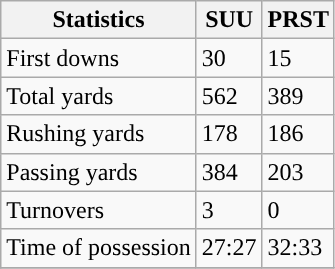<table class="wikitable" style="float: left;">
<tr>
<th>Statistics</th>
<th>SUU</th>
<th>PRST</th>
</tr>
<tr>
<td>First downs</td>
<td>30</td>
<td>15</td>
</tr>
<tr>
<td>Total yards</td>
<td>562</td>
<td>389</td>
</tr>
<tr>
<td>Rushing yards</td>
<td>178</td>
<td>186</td>
</tr>
<tr>
<td>Passing yards</td>
<td>384</td>
<td>203</td>
</tr>
<tr>
<td>Turnovers</td>
<td>3</td>
<td>0</td>
</tr>
<tr>
<td>Time of possession</td>
<td>27:27</td>
<td>32:33</td>
</tr>
<tr>
</tr>
</table>
